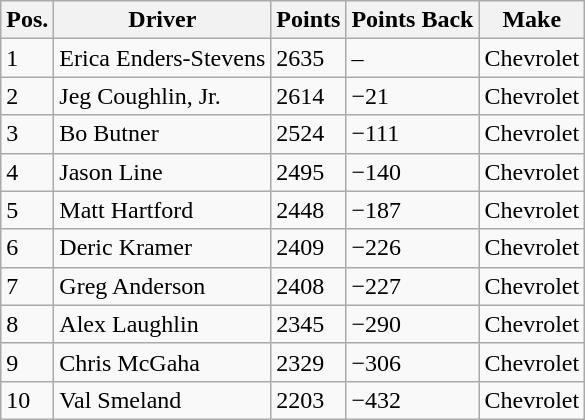<table class="wikitable">
<tr>
<th>Pos.</th>
<th>Driver</th>
<th>Points</th>
<th>Points Back</th>
<th>Make</th>
</tr>
<tr>
<td>1</td>
<td>Erica Enders-Stevens</td>
<td>2635</td>
<td>–</td>
<td>Chevrolet</td>
</tr>
<tr>
<td>2</td>
<td>Jeg Coughlin, Jr.</td>
<td>2614</td>
<td>−21</td>
<td>Chevrolet</td>
</tr>
<tr>
<td>3</td>
<td>Bo Butner</td>
<td>2524</td>
<td>−111</td>
<td>Chevrolet</td>
</tr>
<tr>
<td>4</td>
<td>Jason Line</td>
<td>2495</td>
<td>−140</td>
<td>Chevrolet</td>
</tr>
<tr>
<td>5</td>
<td>Matt Hartford</td>
<td>2448</td>
<td>−187</td>
<td>Chevrolet</td>
</tr>
<tr>
<td>6</td>
<td>Deric Kramer</td>
<td>2409</td>
<td>−226</td>
<td>Chevrolet</td>
</tr>
<tr>
<td>7</td>
<td>Greg Anderson</td>
<td>2408</td>
<td>−227</td>
<td>Chevrolet</td>
</tr>
<tr>
<td>8</td>
<td>Alex Laughlin</td>
<td>2345</td>
<td>−290</td>
<td>Chevrolet</td>
</tr>
<tr>
<td>9</td>
<td>Chris McGaha</td>
<td>2329</td>
<td>−306</td>
<td>Chevrolet</td>
</tr>
<tr>
<td>10</td>
<td>Val Smeland</td>
<td>2203</td>
<td>−432</td>
<td>Chevrolet</td>
</tr>
</table>
